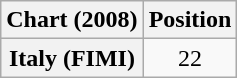<table class="wikitable sortable plainrowheaders" style="text-align:center;">
<tr>
<th>Chart (2008)</th>
<th>Position</th>
</tr>
<tr>
<th scope="row">Italy (FIMI)</th>
<td>22</td>
</tr>
</table>
